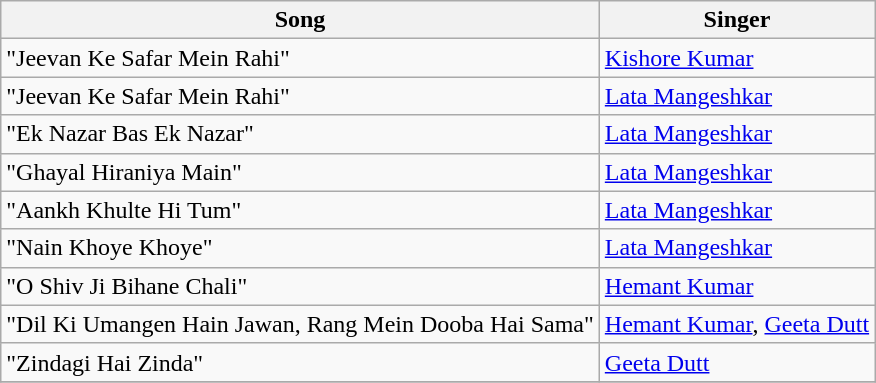<table class="wikitable">
<tr>
<th>Song</th>
<th>Singer</th>
</tr>
<tr>
<td>"Jeevan Ke Safar Mein Rahi"</td>
<td><a href='#'>Kishore Kumar</a></td>
</tr>
<tr>
<td>"Jeevan Ke Safar Mein Rahi"</td>
<td><a href='#'>Lata Mangeshkar</a></td>
</tr>
<tr>
<td>"Ek Nazar Bas Ek Nazar"</td>
<td><a href='#'>Lata Mangeshkar</a></td>
</tr>
<tr>
<td>"Ghayal Hiraniya Main"</td>
<td><a href='#'>Lata Mangeshkar</a></td>
</tr>
<tr>
<td>"Aankh Khulte Hi Tum"</td>
<td><a href='#'>Lata Mangeshkar</a></td>
</tr>
<tr>
<td>"Nain Khoye Khoye"</td>
<td><a href='#'>Lata Mangeshkar</a></td>
</tr>
<tr>
<td>"O Shiv Ji Bihane Chali"</td>
<td><a href='#'>Hemant Kumar</a></td>
</tr>
<tr>
<td>"Dil Ki Umangen Hain Jawan, Rang Mein Dooba Hai Sama"</td>
<td><a href='#'>Hemant Kumar</a>, <a href='#'>Geeta Dutt</a></td>
</tr>
<tr>
<td>"Zindagi Hai Zinda"</td>
<td><a href='#'>Geeta Dutt</a></td>
</tr>
<tr>
</tr>
</table>
